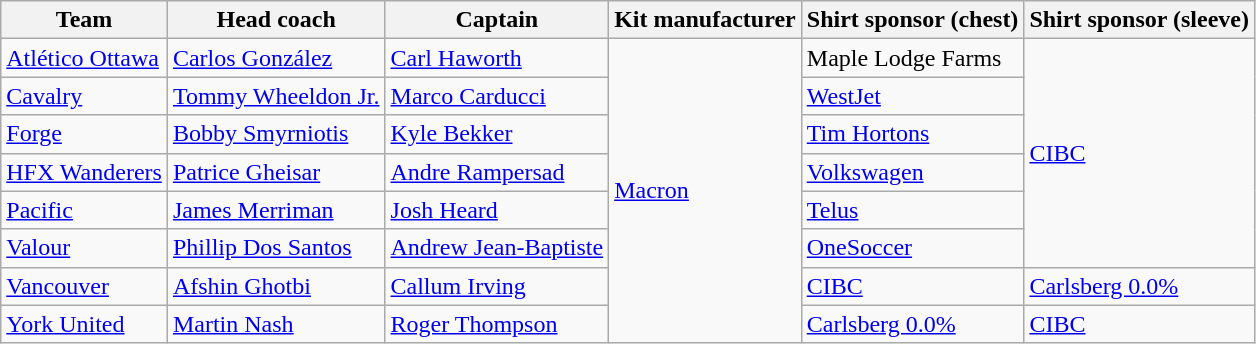<table class="wikitable">
<tr>
<th>Team</th>
<th>Head coach</th>
<th>Captain</th>
<th>Kit manufacturer</th>
<th>Shirt sponsor (chest)</th>
<th>Shirt sponsor (sleeve)</th>
</tr>
<tr>
<td><a href='#'>Atlético Ottawa</a></td>
<td> <a href='#'>Carlos González</a></td>
<td> <a href='#'>Carl Haworth</a></td>
<td rowspan="8"><a href='#'>Macron</a></td>
<td>Maple Lodge Farms</td>
<td rowspan="6"><a href='#'>CIBC</a></td>
</tr>
<tr>
<td><a href='#'>Cavalry</a></td>
<td> <a href='#'>Tommy Wheeldon Jr.</a></td>
<td> <a href='#'>Marco Carducci</a></td>
<td><a href='#'>WestJet</a></td>
</tr>
<tr>
<td><a href='#'>Forge</a></td>
<td> <a href='#'>Bobby Smyrniotis</a></td>
<td> <a href='#'>Kyle Bekker</a></td>
<td><a href='#'>Tim Hortons</a></td>
</tr>
<tr>
<td><a href='#'>HFX Wanderers</a></td>
<td> <a href='#'>Patrice Gheisar</a></td>
<td> <a href='#'>Andre Rampersad</a></td>
<td><a href='#'>Volkswagen</a></td>
</tr>
<tr>
<td><a href='#'>Pacific</a></td>
<td> <a href='#'>James Merriman</a></td>
<td> <a href='#'>Josh Heard</a></td>
<td><a href='#'>Telus</a></td>
</tr>
<tr>
<td><a href='#'>Valour</a></td>
<td> <a href='#'>Phillip Dos Santos</a></td>
<td> <a href='#'>Andrew Jean-Baptiste</a></td>
<td><a href='#'>OneSoccer</a></td>
</tr>
<tr>
<td><a href='#'>Vancouver</a></td>
<td> <a href='#'>Afshin Ghotbi</a></td>
<td> <a href='#'>Callum Irving</a></td>
<td><a href='#'>CIBC</a></td>
<td><a href='#'>Carlsberg 0.0%</a></td>
</tr>
<tr>
<td><a href='#'>York United</a></td>
<td> <a href='#'>Martin Nash</a></td>
<td> <a href='#'>Roger Thompson</a></td>
<td><a href='#'>Carlsberg 0.0%</a></td>
<td><a href='#'>CIBC</a></td>
</tr>
</table>
